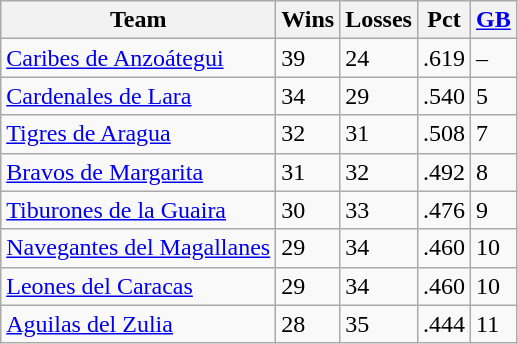<table class="wikitable">
<tr>
<th>Team</th>
<th>Wins</th>
<th>Losses</th>
<th>Pct</th>
<th><a href='#'>GB</a></th>
</tr>
<tr>
<td><a href='#'>Caribes de Anzoátegui</a></td>
<td>39</td>
<td>24</td>
<td>.619</td>
<td>–</td>
</tr>
<tr>
<td><a href='#'>Cardenales de Lara</a></td>
<td>34</td>
<td>29</td>
<td>.540</td>
<td>5</td>
</tr>
<tr>
<td><a href='#'>Tigres de Aragua</a></td>
<td>32</td>
<td>31</td>
<td>.508</td>
<td>7</td>
</tr>
<tr>
<td><a href='#'>Bravos de Margarita</a></td>
<td>31</td>
<td>32</td>
<td>.492</td>
<td>8</td>
</tr>
<tr>
<td><a href='#'>Tiburones de la Guaira</a></td>
<td>30</td>
<td>33</td>
<td>.476</td>
<td>9</td>
</tr>
<tr>
<td><a href='#'>Navegantes del Magallanes</a></td>
<td>29</td>
<td>34</td>
<td>.460</td>
<td>10</td>
</tr>
<tr>
<td><a href='#'>Leones del Caracas</a></td>
<td>29</td>
<td>34</td>
<td>.460</td>
<td>10</td>
</tr>
<tr>
<td><a href='#'>Aguilas del Zulia</a></td>
<td>28</td>
<td>35</td>
<td>.444</td>
<td>11</td>
</tr>
</table>
